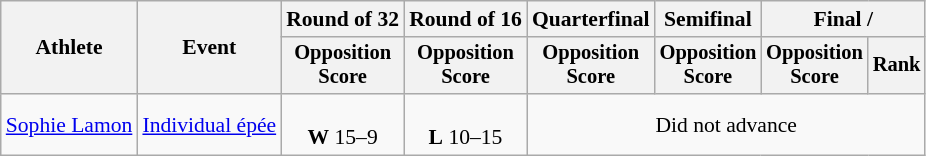<table class="wikitable" style="font-size:90%">
<tr>
<th rowspan="2">Athlete</th>
<th rowspan="2">Event</th>
<th>Round of 32</th>
<th>Round of 16</th>
<th>Quarterfinal</th>
<th>Semifinal</th>
<th colspan=2>Final / </th>
</tr>
<tr style="font-size:95%">
<th>Opposition <br> Score</th>
<th>Opposition <br> Score</th>
<th>Opposition <br> Score</th>
<th>Opposition <br> Score</th>
<th>Opposition <br> Score</th>
<th>Rank</th>
</tr>
<tr align=center>
<td align=left><a href='#'>Sophie Lamon</a></td>
<td align=left><a href='#'>Individual épée</a></td>
<td><br><strong>W</strong> 15–9</td>
<td><br><strong>L</strong> 10–15</td>
<td colspan=4>Did not advance</td>
</tr>
</table>
